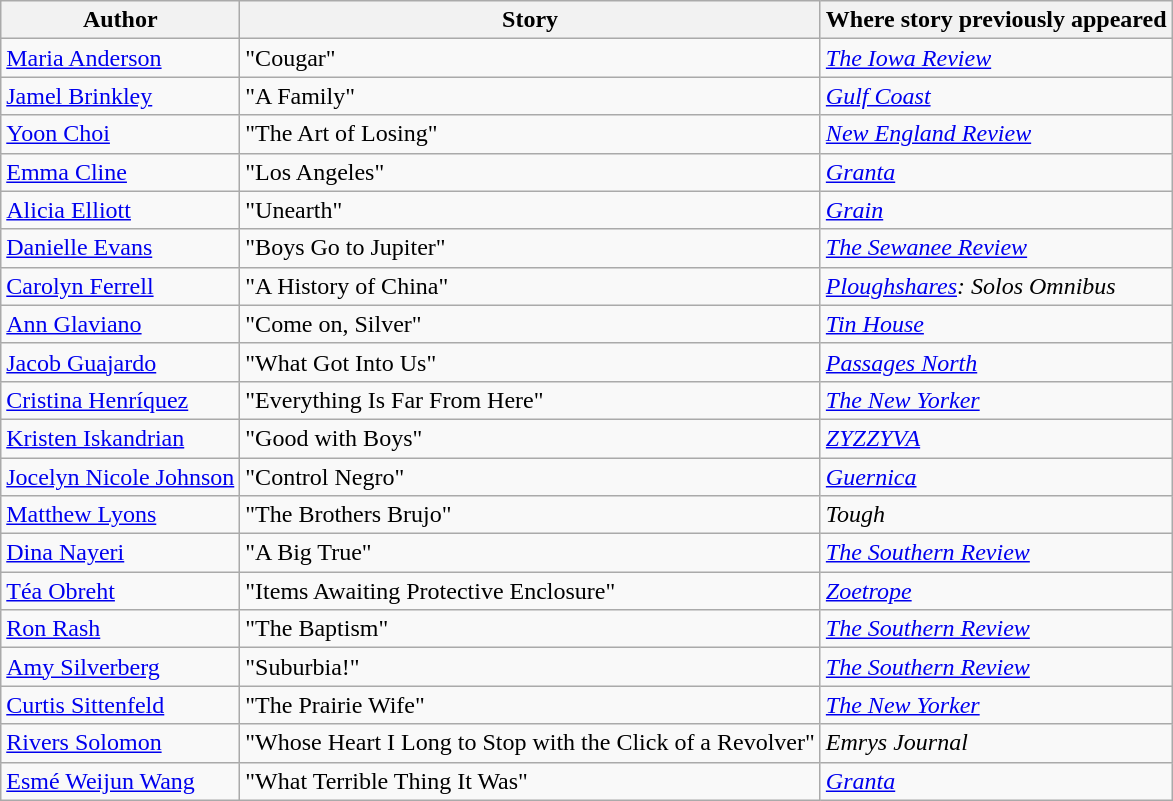<table class="wikitable">
<tr>
<th>Author</th>
<th>Story</th>
<th>Where story previously appeared</th>
</tr>
<tr>
<td><a href='#'>Maria Anderson</a></td>
<td>"Cougar"</td>
<td><em><a href='#'>The Iowa Review</a></em></td>
</tr>
<tr>
<td><a href='#'>Jamel Brinkley</a></td>
<td>"A Family"</td>
<td><em><a href='#'>Gulf Coast</a></em></td>
</tr>
<tr>
<td><a href='#'>Yoon Choi</a></td>
<td>"The Art of Losing"</td>
<td><em><a href='#'>New England Review</a></em></td>
</tr>
<tr>
<td><a href='#'>Emma Cline</a></td>
<td>"Los Angeles"</td>
<td><em><a href='#'>Granta</a></em></td>
</tr>
<tr>
<td><a href='#'>Alicia Elliott</a></td>
<td>"Unearth"</td>
<td><em><a href='#'>Grain</a></em></td>
</tr>
<tr>
<td><a href='#'>Danielle Evans</a></td>
<td>"Boys Go to Jupiter"</td>
<td><em><a href='#'>The Sewanee Review</a></em></td>
</tr>
<tr>
<td><a href='#'>Carolyn Ferrell</a></td>
<td>"A History of China"</td>
<td><em><a href='#'>Ploughshares</a>: Solos Omnibus</em></td>
</tr>
<tr>
<td><a href='#'>Ann Glaviano</a></td>
<td>"Come on, Silver"</td>
<td><em><a href='#'>Tin House</a></em></td>
</tr>
<tr>
<td><a href='#'>Jacob Guajardo</a></td>
<td>"What Got Into Us"</td>
<td><em><a href='#'>Passages North</a></em></td>
</tr>
<tr>
<td><a href='#'>Cristina Henríquez</a></td>
<td>"Everything Is Far From Here"</td>
<td><em><a href='#'>The New Yorker</a></em></td>
</tr>
<tr>
<td><a href='#'>Kristen Iskandrian</a></td>
<td>"Good with Boys"</td>
<td><em><a href='#'>ZYZZYVA</a></em></td>
</tr>
<tr>
<td><a href='#'>Jocelyn Nicole Johnson</a></td>
<td>"Control Negro"</td>
<td><em><a href='#'>Guernica</a></em></td>
</tr>
<tr>
<td><a href='#'>Matthew Lyons</a></td>
<td>"The Brothers Brujo"</td>
<td><em>Tough</em></td>
</tr>
<tr>
<td><a href='#'>Dina Nayeri</a></td>
<td>"A Big True"</td>
<td><em><a href='#'>The Southern Review</a></em></td>
</tr>
<tr>
<td><a href='#'>Téa Obreht</a></td>
<td>"Items Awaiting Protective Enclosure"</td>
<td><em><a href='#'>Zoetrope</a></em></td>
</tr>
<tr>
<td><a href='#'>Ron Rash</a></td>
<td>"The Baptism"</td>
<td><em><a href='#'>The Southern Review</a></em></td>
</tr>
<tr>
<td><a href='#'>Amy Silverberg</a></td>
<td>"Suburbia!"</td>
<td><em><a href='#'>The Southern Review</a></em></td>
</tr>
<tr>
<td><a href='#'>Curtis Sittenfeld</a></td>
<td>"The Prairie Wife"</td>
<td><em><a href='#'>The New Yorker</a></em></td>
</tr>
<tr>
<td><a href='#'>Rivers Solomon</a></td>
<td>"Whose Heart I Long to Stop with the Click of a Revolver"</td>
<td><em>Emrys Journal</em></td>
</tr>
<tr>
<td><a href='#'>Esmé Weijun Wang</a></td>
<td>"What Terrible Thing It Was"</td>
<td><em><a href='#'>Granta</a></em></td>
</tr>
</table>
